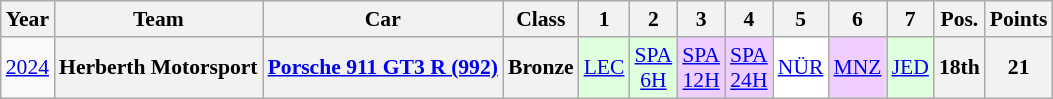<table class="wikitable" border="1" style="text-align:center; font-size:90%;">
<tr>
<th>Year</th>
<th>Team</th>
<th>Car</th>
<th>Class</th>
<th>1</th>
<th>2</th>
<th>3</th>
<th>4</th>
<th>5</th>
<th>6</th>
<th>7</th>
<th>Pos.</th>
<th>Points</th>
</tr>
<tr>
<td><a href='#'>2024</a></td>
<th>Herberth Motorsport</th>
<th><a href='#'>Porsche 911 GT3 R (992)</a></th>
<th>Bronze</th>
<td style="background:#DFFFDF;"><a href='#'>LEC</a><br></td>
<td style="background:#DFFFDF;"><a href='#'>SPA<br>6H</a><br></td>
<td style="background:#EFCFFF;"><a href='#'>SPA<br>12H</a><br></td>
<td style="background:#EFCFFF;"><a href='#'>SPA<br>24H</a><br></td>
<td style="background:#FFFFFF;"><a href='#'>NÜR</a><br></td>
<td style="background:#EFCFFF;"><a href='#'>MNZ</a><br></td>
<td style="background:#DFFFDF;"><a href='#'>JED</a><br></td>
<th>18th</th>
<th>21</th>
</tr>
</table>
